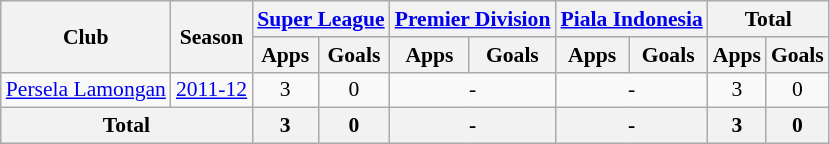<table class="wikitable" style="font-size:90%; text-align:center;">
<tr>
<th rowspan="2">Club</th>
<th rowspan="2">Season</th>
<th colspan="2"><a href='#'>Super League</a></th>
<th colspan="2"><a href='#'>Premier Division</a></th>
<th colspan="2"><a href='#'>Piala Indonesia</a></th>
<th colspan="2">Total</th>
</tr>
<tr>
<th>Apps</th>
<th>Goals</th>
<th>Apps</th>
<th>Goals</th>
<th>Apps</th>
<th>Goals</th>
<th>Apps</th>
<th>Goals</th>
</tr>
<tr>
<td rowspan="1"><a href='#'>Persela Lamongan</a></td>
<td><a href='#'>2011-12</a></td>
<td>3</td>
<td>0</td>
<td colspan="2">-</td>
<td colspan="2">-</td>
<td>3</td>
<td>0</td>
</tr>
<tr>
<th colspan="2">Total</th>
<th>3</th>
<th>0</th>
<th colspan="2">-</th>
<th colspan="2">-</th>
<th>3</th>
<th>0</th>
</tr>
</table>
